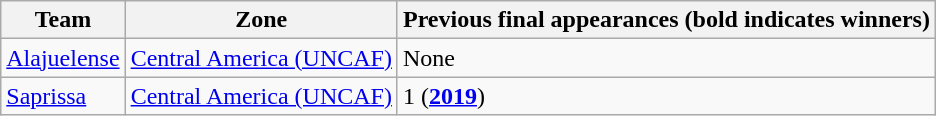<table class="wikitable">
<tr>
<th>Team</th>
<th>Zone</th>
<th>Previous final appearances (bold indicates winners)</th>
</tr>
<tr>
<td> <a href='#'>Alajuelense</a></td>
<td><a href='#'>Central America (UNCAF)</a></td>
<td>None</td>
</tr>
<tr>
<td> <a href='#'>Saprissa</a></td>
<td><a href='#'>Central America (UNCAF)</a></td>
<td>1 (<strong><a href='#'>2019</a></strong>)</td>
</tr>
</table>
